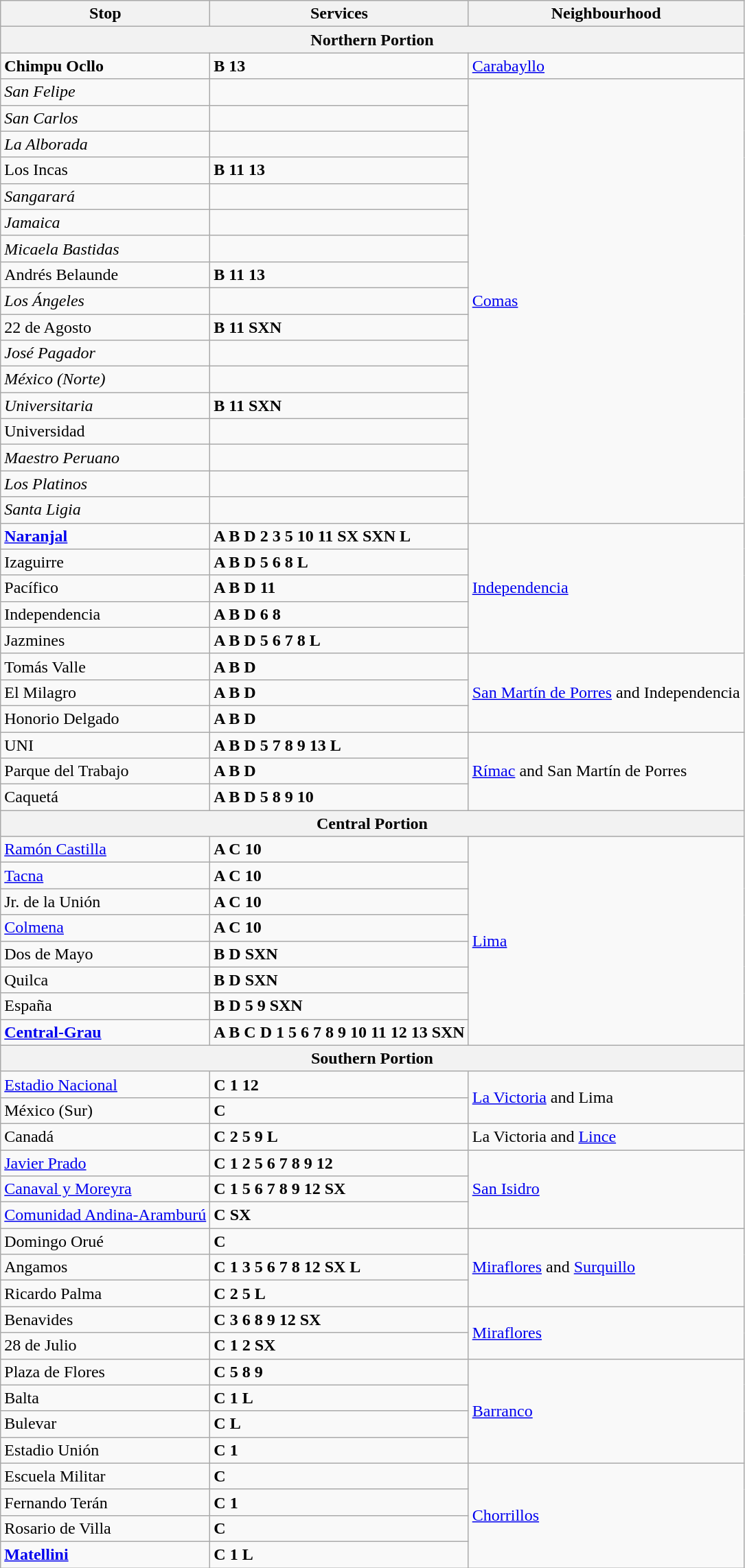<table class=wikitable>
<tr>
<th>Stop</th>
<th>Services</th>
<th>Neighbourhood</th>
</tr>
<tr>
<th colspan=3>Northern Portion</th>
</tr>
<tr>
<td><strong>Chimpu Ocllo</strong></td>
<td><strong>B 13</strong></td>
<td><a href='#'>Carabayllo</a></td>
</tr>
<tr>
<td><em>San Felipe</em></td>
<td></td>
<td rowspan="17"><a href='#'>Comas</a></td>
</tr>
<tr>
<td><em>San Carlos</em></td>
<td></td>
</tr>
<tr>
<td><em>La Alborada</em></td>
<td></td>
</tr>
<tr>
<td>Los Incas</td>
<td><strong>B 11 13</strong></td>
</tr>
<tr>
<td><em>Sangarará</em></td>
<td></td>
</tr>
<tr>
<td><em>Jamaica</em></td>
<td></td>
</tr>
<tr>
<td><em>Micaela Bastidas</em></td>
<td></td>
</tr>
<tr>
<td>Andrés Belaunde</td>
<td><strong>B 11 13</strong></td>
</tr>
<tr>
<td><em>Los Ángeles</em></td>
<td></td>
</tr>
<tr>
<td>22 de Agosto</td>
<td><strong>B 11 SXN</strong></td>
</tr>
<tr>
<td><em>José Pagador</em></td>
<td></td>
</tr>
<tr>
<td><em>México</em> <em>(Norte)</em></td>
<td></td>
</tr>
<tr>
<td><em>Universitaria</em></td>
<td><strong>B 11 SXN</strong></td>
</tr>
<tr>
<td>Universidad</td>
<td></td>
</tr>
<tr>
<td><em>Maestro Peruano</em></td>
<td></td>
</tr>
<tr>
<td><em>Los Platinos</em></td>
<td></td>
</tr>
<tr>
<td><em>Santa Ligia</em></td>
<td></td>
</tr>
<tr>
<td><a href='#'><strong>Naranjal</strong></a></td>
<td><strong>A B D 2 3 5 10 11 SX SXN L</strong></td>
<td rowspan="5"><a href='#'>Independencia</a></td>
</tr>
<tr>
<td>Izaguirre</td>
<td><strong>A B D 5 6 8 L</strong></td>
</tr>
<tr>
<td>Pacífico</td>
<td><strong>A B D 11</strong></td>
</tr>
<tr>
<td>Independencia</td>
<td><strong>A B D 6 8</strong></td>
</tr>
<tr>
<td>Jazmines</td>
<td><strong>A B D 5 6 7 8 L</strong></td>
</tr>
<tr>
<td>Tomás Valle</td>
<td><strong>A B D</strong></td>
<td rowspan="3"><a href='#'>San Martín de Porres</a> and Independencia</td>
</tr>
<tr>
<td>El Milagro</td>
<td><strong>A B D</strong></td>
</tr>
<tr>
<td>Honorio Delgado</td>
<td><strong>A B D</strong></td>
</tr>
<tr>
<td>UNI</td>
<td><strong>A B D 5 7 8 9 13 L</strong></td>
<td rowspan="3"><a href='#'>Rímac</a> and San Martín de Porres</td>
</tr>
<tr>
<td>Parque del Trabajo</td>
<td><strong>A B D</strong></td>
</tr>
<tr>
<td>Caquetá</td>
<td><strong>A B D 5 8 9 10</strong></td>
</tr>
<tr>
<th colspan=3>Central Portion</th>
</tr>
<tr>
<td><a href='#'>Ramón Castilla</a></td>
<td><strong>A C 10</strong></td>
<td rowspan="8"><a href='#'>Lima</a></td>
</tr>
<tr>
<td><a href='#'>Tacna</a></td>
<td><strong>A C 10</strong></td>
</tr>
<tr>
<td>Jr. de la Unión</td>
<td><strong>A C 10</strong></td>
</tr>
<tr>
<td><a href='#'>Colmena</a></td>
<td><strong>A C 10</strong></td>
</tr>
<tr>
<td>Dos de Mayo</td>
<td><strong>B D SXN</strong></td>
</tr>
<tr>
<td>Quilca</td>
<td><strong>B D SXN</strong></td>
</tr>
<tr>
<td>España</td>
<td><strong>B D 5 9 SXN</strong></td>
</tr>
<tr>
<td><a href='#'><strong>Central-Grau</strong></a></td>
<td><strong>A B C D 1 5 6 7 8 9 10 11 12 13 SXN</strong></td>
</tr>
<tr>
<th colspan=3>Southern Portion</th>
</tr>
<tr>
<td><a href='#'>Estadio Nacional</a></td>
<td><strong>C 1 12</strong></td>
<td rowspan="2"><a href='#'>La Victoria</a> and Lima</td>
</tr>
<tr>
<td>México (Sur)</td>
<td><strong>C</strong></td>
</tr>
<tr>
<td>Canadá</td>
<td><strong>C 2 5 9 L</strong></td>
<td>La Victoria and <a href='#'>Lince</a></td>
</tr>
<tr>
<td><a href='#'>Javier Prado</a></td>
<td><strong>C 1 2 5 6 7 8 9 12</strong></td>
<td rowspan="3"><a href='#'>San Isidro</a></td>
</tr>
<tr>
<td><a href='#'>Canaval y Moreyra</a></td>
<td><strong>C 1 5 6 7 8 9 12 SX</strong></td>
</tr>
<tr>
<td><a href='#'>Comunidad Andina-Aramburú</a></td>
<td><strong>C SX</strong></td>
</tr>
<tr>
<td>Domingo Orué</td>
<td><strong>C</strong></td>
<td rowspan="3"><a href='#'>Miraflores</a> and <a href='#'>Surquillo</a></td>
</tr>
<tr>
<td>Angamos</td>
<td><strong>C 1 3 5 6 7 8 12 SX L</strong></td>
</tr>
<tr>
<td>Ricardo Palma</td>
<td><strong>C 2 5 L</strong></td>
</tr>
<tr>
<td>Benavides</td>
<td><strong>C 3 6 8 9 12 SX</strong></td>
<td rowspan="2"><a href='#'>Miraflores</a></td>
</tr>
<tr>
<td>28 de Julio</td>
<td><strong>C 1 2 SX</strong></td>
</tr>
<tr>
<td>Plaza de Flores</td>
<td><strong>C 5 8 9</strong></td>
<td rowspan="4"><a href='#'>Barranco</a></td>
</tr>
<tr>
<td>Balta</td>
<td><strong>C 1 L</strong></td>
</tr>
<tr>
<td>Bulevar</td>
<td><strong>C L</strong></td>
</tr>
<tr>
<td>Estadio Unión</td>
<td><strong>C 1</strong></td>
</tr>
<tr>
<td>Escuela Militar</td>
<td><strong>C</strong></td>
<td rowspan="4"><a href='#'>Chorrillos</a></td>
</tr>
<tr>
<td>Fernando Terán</td>
<td><strong>C 1</strong></td>
</tr>
<tr>
<td>Rosario de Villa</td>
<td><strong>C</strong></td>
</tr>
<tr>
<td><a href='#'><strong>Matellini</strong></a></td>
<td><strong>C 1 L</strong></td>
</tr>
</table>
